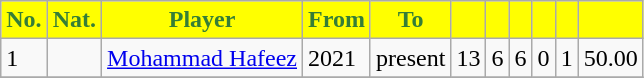<table class="wikitable sortable" style="font-size:100%">
<tr>
<th style="background:#FFFF00; color:#357E37;">No.</th>
<th style="background:#FFFF00; color:#357E37;">Nat.</th>
<th style="background:#FFFF00; color:#357E37;">Player</th>
<th style="background:#FFFF00; color:#357E37;">From</th>
<th style="background:#FFFF00; color:#357E37;">To</th>
<th style="background:#FFFF00; color:#357E37;"></th>
<th style="background:#FFFF00; color:#357E37;"></th>
<th style="background:#FFFF00; color:#357E37;"></th>
<th style="background:#FFFF00; color:#357E37;"></th>
<th style="background:#FFFF00; color:#357E37;"></th>
<th style="background:#FFFF00; color:#357E37;"></th>
</tr>
<tr>
<td>1</td>
<td></td>
<td><a href='#'>Mohammad Hafeez</a></td>
<td>2021</td>
<td>present</td>
<td>13</td>
<td>6</td>
<td>6</td>
<td>0</td>
<td>1</td>
<td>50.00</td>
</tr>
<tr>
</tr>
</table>
